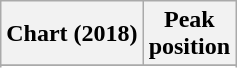<table class="wikitable plainrowheaders" style="text-align:center">
<tr>
<th scope="col">Chart (2018)</th>
<th scope="col">Peak<br> position</th>
</tr>
<tr>
</tr>
<tr>
</tr>
<tr>
</tr>
</table>
